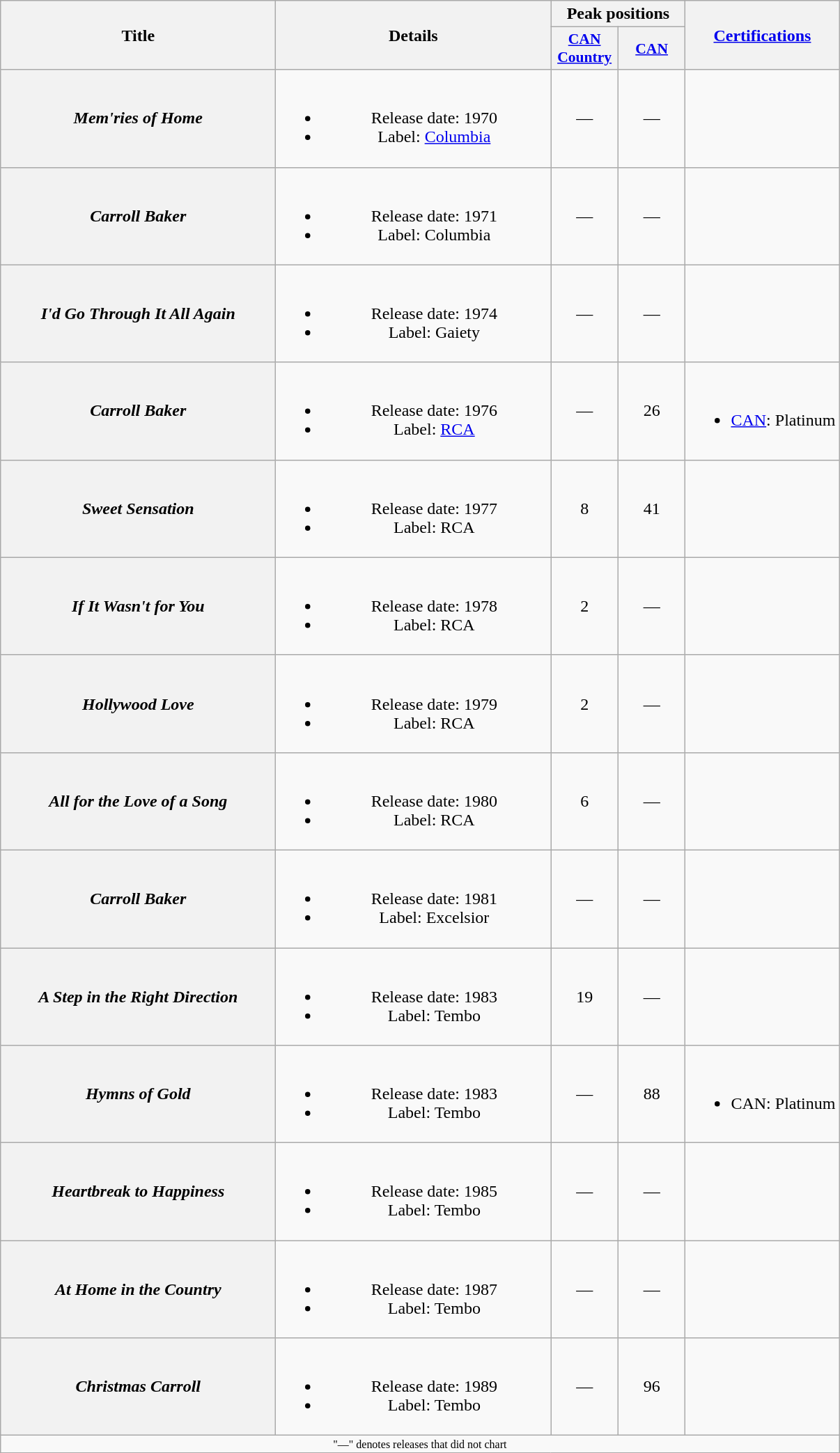<table class="wikitable plainrowheaders" style="text-align:center;">
<tr>
<th rowspan="2" style="width:16em;">Title</th>
<th rowspan="2" style="width:16em;">Details</th>
<th colspan="2">Peak positions</th>
<th rowspan="2"><a href='#'>Certifications</a></th>
</tr>
<tr>
<th scope="col" style="width:4em; font-size:90%;"><a href='#'>CAN Country</a><br></th>
<th scope="col" style="width:4em; font-size:90%;"><a href='#'>CAN</a><br></th>
</tr>
<tr>
<th scope="row"><em>Mem'ries of Home</em></th>
<td><br><ul><li>Release date: 1970</li><li>Label: <a href='#'>Columbia</a></li></ul></td>
<td>—</td>
<td>—</td>
<td></td>
</tr>
<tr>
<th scope="row"><em>Carroll Baker</em></th>
<td><br><ul><li>Release date: 1971</li><li>Label: Columbia</li></ul></td>
<td>—</td>
<td>—</td>
<td></td>
</tr>
<tr>
<th scope="row"><em>I'd Go Through It All Again</em></th>
<td><br><ul><li>Release date: 1974</li><li>Label: Gaiety</li></ul></td>
<td>—</td>
<td>—</td>
<td></td>
</tr>
<tr>
<th scope="row"><em>Carroll Baker</em></th>
<td><br><ul><li>Release date: 1976</li><li>Label: <a href='#'>RCA</a></li></ul></td>
<td>—</td>
<td>26</td>
<td align="left"><br><ul><li><a href='#'>CAN</a>: Platinum</li></ul></td>
</tr>
<tr>
<th scope="row"><em>Sweet Sensation</em></th>
<td><br><ul><li>Release date: 1977</li><li>Label: RCA</li></ul></td>
<td>8</td>
<td>41</td>
<td></td>
</tr>
<tr>
<th scope="row"><em>If It Wasn't for You</em></th>
<td><br><ul><li>Release date: 1978</li><li>Label: RCA</li></ul></td>
<td>2</td>
<td>—</td>
<td></td>
</tr>
<tr>
<th scope="row"><em>Hollywood Love</em></th>
<td><br><ul><li>Release date: 1979</li><li>Label: RCA</li></ul></td>
<td>2</td>
<td>—</td>
<td></td>
</tr>
<tr>
<th scope="row"><em>All for the Love of a Song</em></th>
<td><br><ul><li>Release date: 1980</li><li>Label: RCA</li></ul></td>
<td>6</td>
<td>—</td>
<td></td>
</tr>
<tr>
<th scope="row"><em>Carroll Baker</em></th>
<td><br><ul><li>Release date: 1981</li><li>Label: Excelsior</li></ul></td>
<td>—</td>
<td>—</td>
<td></td>
</tr>
<tr>
<th scope="row"><em>A Step in the Right Direction</em></th>
<td><br><ul><li>Release date: 1983</li><li>Label: Tembo</li></ul></td>
<td>19</td>
<td>—</td>
<td></td>
</tr>
<tr>
<th scope="row"><em>Hymns of Gold</em></th>
<td><br><ul><li>Release date: 1983</li><li>Label: Tembo</li></ul></td>
<td>—</td>
<td>88</td>
<td align="left"><br><ul><li>CAN: Platinum</li></ul></td>
</tr>
<tr>
<th scope="row"><em>Heartbreak to Happiness</em></th>
<td><br><ul><li>Release date: 1985</li><li>Label: Tembo</li></ul></td>
<td>—</td>
<td>—</td>
<td></td>
</tr>
<tr>
<th scope="row"><em>At Home in the Country</em></th>
<td><br><ul><li>Release date: 1987</li><li>Label: Tembo</li></ul></td>
<td>—</td>
<td>—</td>
<td></td>
</tr>
<tr>
<th scope="row"><em>Christmas Carroll</em></th>
<td><br><ul><li>Release date: 1989</li><li>Label: Tembo</li></ul></td>
<td>—</td>
<td>96</td>
<td></td>
</tr>
<tr>
<td colspan="5" style="font-size:8pt">"—" denotes releases that did not chart</td>
</tr>
</table>
